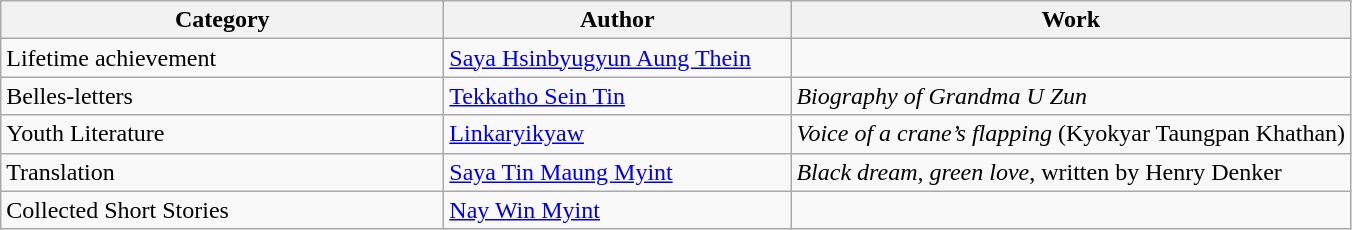<table class=wikitable>
<tr>
<th style="width:18em;">Category</th>
<th style="width:14em;">Author</th>
<th>Work</th>
</tr>
<tr>
<td>Lifetime achievement</td>
<td><a href='#'>Saya Hsinbyugyun Aung Thein</a></td>
<td></td>
</tr>
<tr>
<td>Belles-letters</td>
<td><a href='#'>Tekkatho Sein Tin</a></td>
<td><em>Biography of Grandma U Zun</em></td>
</tr>
<tr>
<td>Youth Literature</td>
<td><a href='#'>Linkaryikyaw</a></td>
<td><em>Voice of a crane’s flapping</em> (Kyokyar Taungpan Khathan)</td>
</tr>
<tr>
<td>Translation</td>
<td><a href='#'>Saya Tin Maung Myint</a></td>
<td><em>Black dream, green love</em>, written by Henry Denker</td>
</tr>
<tr>
<td>Collected Short Stories</td>
<td><a href='#'>Nay Win Myint</a></td>
<td></td>
</tr>
</table>
